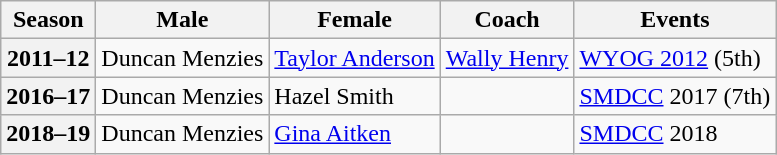<table class="wikitable">
<tr>
<th scope="col">Season</th>
<th scope="col">Male</th>
<th scope="col">Female</th>
<th scope="col">Coach</th>
<th scope="col">Events</th>
</tr>
<tr>
<th scope="row">2011–12</th>
<td>Duncan Menzies</td>
<td><a href='#'>Taylor Anderson</a></td>
<td><a href='#'>Wally Henry</a></td>
<td><a href='#'>WYOG 2012</a> (5th)</td>
</tr>
<tr>
<th scope="row">2016–17</th>
<td>Duncan Menzies</td>
<td>Hazel Smith</td>
<td></td>
<td><a href='#'>SMDCC</a> 2017 (7th)</td>
</tr>
<tr>
<th scope="row">2018–19</th>
<td>Duncan Menzies</td>
<td><a href='#'>Gina Aitken</a></td>
<td></td>
<td><a href='#'>SMDCC</a> 2018 </td>
</tr>
</table>
